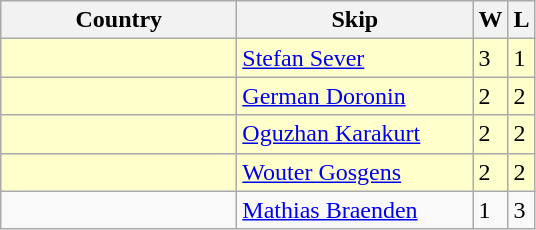<table class=wikitable>
<tr>
<th width=150>Country</th>
<th width=150>Skip</th>
<th>W</th>
<th>L</th>
</tr>
<tr bgcolor=#ffffcc>
<td></td>
<td><a href='#'>Stefan Sever</a></td>
<td>3</td>
<td>1</td>
</tr>
<tr bgcolor=#ffffcc>
<td></td>
<td><a href='#'>German Doronin</a></td>
<td>2</td>
<td>2</td>
</tr>
<tr bgcolor=#ffffcc>
<td></td>
<td><a href='#'>Oguzhan Karakurt</a></td>
<td>2</td>
<td>2</td>
</tr>
<tr bgcolor=#ffffcc>
<td></td>
<td><a href='#'>Wouter Gosgens</a></td>
<td>2</td>
<td>2</td>
</tr>
<tr>
<td></td>
<td><a href='#'>Mathias Braenden</a></td>
<td>1</td>
<td>3</td>
</tr>
</table>
